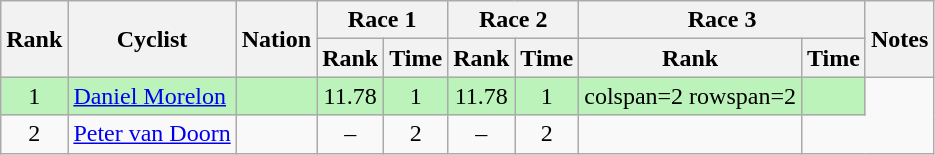<table class="wikitable sortable" style="text-align:center">
<tr>
<th rowspan=2>Rank</th>
<th rowspan=2>Cyclist</th>
<th rowspan=2>Nation</th>
<th colspan=2>Race 1</th>
<th colspan=2>Race 2</th>
<th colspan=2>Race 3</th>
<th rowspan=2>Notes</th>
</tr>
<tr>
<th>Rank</th>
<th>Time</th>
<th>Rank</th>
<th>Time</th>
<th>Rank</th>
<th>Time</th>
</tr>
<tr bgcolor=bbf3bb>
<td>1</td>
<td align=left data-sort-value="Morelon, Daniel"><a href='#'>Daniel Morelon</a></td>
<td align=left></td>
<td>11.78</td>
<td>1</td>
<td>11.78</td>
<td>1</td>
<td>colspan=2 rowspan=2 </td>
<td></td>
</tr>
<tr>
<td>2</td>
<td align=left data-sort-value="Doorn, Peter van"><a href='#'>Peter van Doorn</a></td>
<td align=left></td>
<td>–</td>
<td>2</td>
<td>–</td>
<td>2</td>
<td></td>
</tr>
</table>
